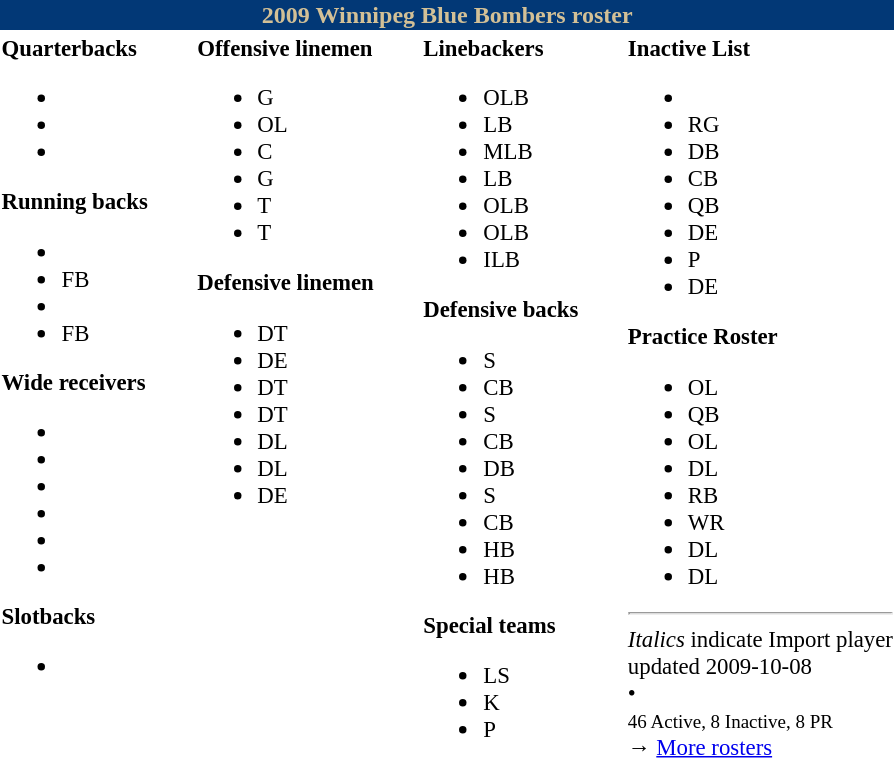<table class="toccolours" style="text-align: left;">
<tr>
<th colspan="7" style="background-color: #023876; color:#D3C096; text-align: center">2009 Winnipeg Blue Bombers roster</th>
</tr>
<tr>
<td style="font-size: 95%;" valign="top"><strong>Quarterbacks</strong><br><ul><li></li><li></li><li></li></ul><strong>Running backs</strong><ul><li></li><li> FB</li><li></li><li> FB</li></ul><strong>Wide receivers</strong><ul><li></li><li></li><li></li><li></li><li></li><li></li></ul><strong>Slotbacks</strong><ul><li></li></ul></td>
<td style="width: 25px;"></td>
<td style="font-size: 95%;" valign="top"><strong>Offensive linemen</strong><br><ul><li> G</li><li> OL</li><li> C</li><li> G</li><li> T</li><li> T</li></ul><strong>Defensive linemen</strong><ul><li> DT</li><li> DE</li><li> DT</li><li> DT</li><li> DL</li><li> DL</li><li> DE</li></ul></td>
<td style="width: 25px;"></td>
<td style="font-size: 95%;" valign="top"><strong>Linebackers</strong><br><ul><li> OLB</li><li> LB</li><li> MLB</li><li> LB</li><li> OLB</li><li> OLB</li><li> ILB</li></ul><strong>Defensive backs</strong><ul><li> S</li><li> CB</li><li> S</li><li> CB</li><li> DB</li><li> S</li><li> CB</li><li> HB</li><li> HB</li></ul><strong>Special teams</strong><ul><li> LS</li><li> K</li><li> P</li></ul></td>
<td style="width: 25px;"></td>
<td style="font-size: 95%;" valign="top"><strong>Inactive List</strong><br><ul><li> </li><li> RG </li><li> DB </li><li> CB </li><li> QB </li><li> DE </li><li> P </li><li> DE </li></ul><strong>Practice Roster</strong><ul><li> OL</li><li> QB</li><li> OL</li><li> DL</li><li> RB</li><li> WR</li><li> DL</li><li> DL</li></ul><hr>
<em>Italics</em> indicate Import player<br>
<span></span> updated 2009-10-08<br>
<span></span> • <span></span><br>
<small>46 Active, 8 Inactive, 8 PR</small><br>→ <a href='#'>More rosters</a></td>
</tr>
<tr>
</tr>
</table>
